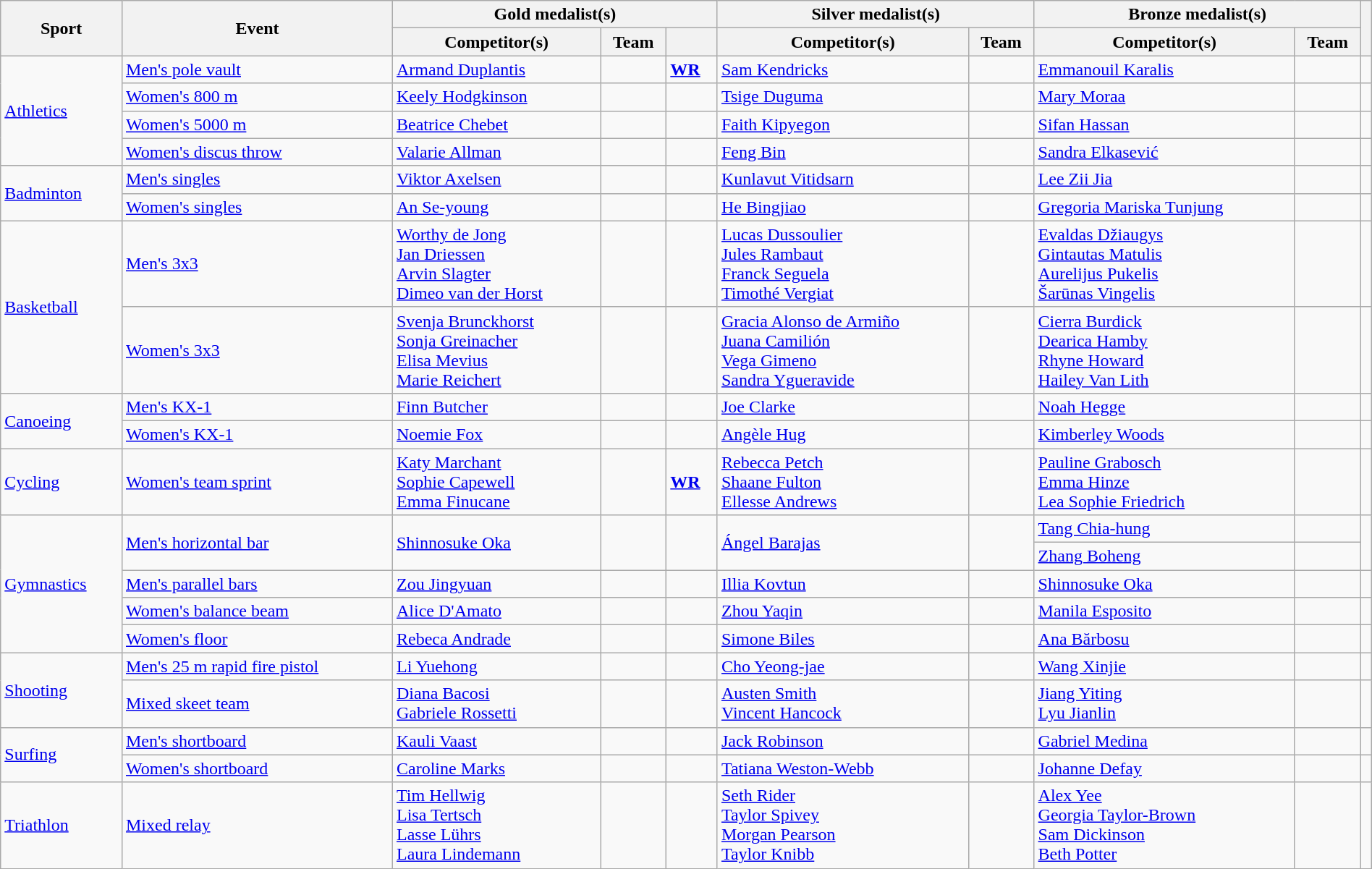<table class="wikitable" style="width:100%;">
<tr>
<th rowspan="2">Sport</th>
<th rowspan="2">Event</th>
<th colspan="3">Gold medalist(s)</th>
<th colspan="2">Silver medalist(s)</th>
<th colspan="2">Bronze medalist(s)</th>
<th rowspan="2"></th>
</tr>
<tr>
<th>Competitor(s)</th>
<th>Team</th>
<th></th>
<th>Competitor(s)</th>
<th>Team</th>
<th>Competitor(s)</th>
<th>Team</th>
</tr>
<tr>
<td rowspan="4"><a href='#'>Athletics</a></td>
<td><a href='#'>Men's pole vault</a></td>
<td><a href='#'>Armand Duplantis</a></td>
<td></td>
<td><strong><a href='#'>WR</a></strong></td>
<td><a href='#'>Sam Kendricks</a></td>
<td></td>
<td><a href='#'>Emmanouil Karalis</a></td>
<td></td>
<td></td>
</tr>
<tr>
<td><a href='#'>Women's 800 m</a></td>
<td><a href='#'>Keely Hodgkinson</a></td>
<td></td>
<td></td>
<td><a href='#'>Tsige Duguma</a></td>
<td></td>
<td><a href='#'>Mary Moraa</a></td>
<td></td>
<td></td>
</tr>
<tr>
<td><a href='#'>Women's 5000 m</a></td>
<td><a href='#'>Beatrice Chebet</a></td>
<td></td>
<td></td>
<td><a href='#'>Faith Kipyegon</a></td>
<td></td>
<td><a href='#'>Sifan Hassan</a></td>
<td></td>
<td></td>
</tr>
<tr>
<td><a href='#'>Women's discus throw</a></td>
<td><a href='#'>Valarie Allman</a></td>
<td></td>
<td></td>
<td><a href='#'>Feng Bin</a></td>
<td></td>
<td><a href='#'>Sandra Elkasević</a></td>
<td></td>
<td></td>
</tr>
<tr>
<td rowspan="2"><a href='#'>Badminton</a></td>
<td><a href='#'>Men's singles</a></td>
<td><a href='#'>Viktor Axelsen</a></td>
<td></td>
<td></td>
<td><a href='#'>Kunlavut Vitidsarn</a></td>
<td></td>
<td><a href='#'>Lee Zii Jia</a></td>
<td></td>
<td></td>
</tr>
<tr>
<td><a href='#'>Women's singles</a></td>
<td><a href='#'>An Se-young</a></td>
<td></td>
<td></td>
<td><a href='#'>He Bingjiao</a></td>
<td></td>
<td><a href='#'>Gregoria Mariska Tunjung</a></td>
<td></td>
<td></td>
</tr>
<tr>
<td rowspan="2"><a href='#'>Basketball</a></td>
<td><a href='#'>Men's 3x3</a></td>
<td><a href='#'>Worthy de Jong</a> <br> <a href='#'>Jan Driessen</a> <br> <a href='#'>Arvin Slagter</a> <br> <a href='#'>Dimeo van der Horst</a></td>
<td></td>
<td></td>
<td><a href='#'>Lucas Dussoulier</a> <br> <a href='#'>Jules Rambaut</a> <br> <a href='#'>Franck Seguela</a> <br> <a href='#'>Timothé Vergiat</a></td>
<td></td>
<td><a href='#'>Evaldas Džiaugys</a> <br> <a href='#'>Gintautas Matulis</a> <br> <a href='#'>Aurelijus Pukelis</a> <br> <a href='#'>Šarūnas Vingelis</a></td>
<td></td>
<td></td>
</tr>
<tr>
<td><a href='#'>Women's 3x3</a></td>
<td><a href='#'>Svenja Brunckhorst</a> <br> <a href='#'>Sonja Greinacher</a> <br> <a href='#'>Elisa Mevius</a> <br> <a href='#'>Marie Reichert</a></td>
<td></td>
<td></td>
<td><a href='#'>Gracia Alonso de Armiño</a> <br> <a href='#'>Juana Camilión</a> <br> <a href='#'>Vega Gimeno</a> <br> <a href='#'>Sandra Ygueravide</a></td>
<td></td>
<td><a href='#'>Cierra Burdick</a> <br> <a href='#'>Dearica Hamby</a> <br> <a href='#'>Rhyne Howard</a>  <br> <a href='#'>Hailey Van Lith</a></td>
<td></td>
<td></td>
</tr>
<tr>
<td rowspan="2"><a href='#'>Canoeing</a></td>
<td><a href='#'>Men's KX-1</a></td>
<td><a href='#'>Finn Butcher</a></td>
<td></td>
<td></td>
<td><a href='#'>Joe Clarke</a></td>
<td></td>
<td><a href='#'>Noah Hegge</a></td>
<td></td>
<td></td>
</tr>
<tr>
<td><a href='#'>Women's KX-1</a></td>
<td><a href='#'>Noemie Fox</a></td>
<td></td>
<td></td>
<td><a href='#'>Angèle Hug</a></td>
<td></td>
<td><a href='#'>Kimberley Woods</a></td>
<td></td>
<td></td>
</tr>
<tr>
<td><a href='#'>Cycling</a></td>
<td><a href='#'>Women's team sprint</a></td>
<td><a href='#'>Katy Marchant</a><br><a href='#'>Sophie Capewell</a><br><a href='#'>Emma Finucane</a></td>
<td></td>
<td><strong><a href='#'>WR</a></strong></td>
<td><a href='#'>Rebecca Petch</a><br><a href='#'>Shaane Fulton</a><br><a href='#'>Ellesse Andrews</a></td>
<td></td>
<td><a href='#'>Pauline Grabosch</a><br><a href='#'>Emma Hinze</a><br><a href='#'>Lea Sophie Friedrich</a></td>
<td></td>
<td></td>
</tr>
<tr>
<td rowspan="5"><a href='#'>Gymnastics</a></td>
<td rowspan="2"><a href='#'>Men's horizontal bar</a></td>
<td rowspan="2"><a href='#'>Shinnosuke Oka</a></td>
<td rowspan="2"></td>
<td rowspan="2"></td>
<td rowspan="2"><a href='#'>Ángel Barajas</a></td>
<td rowspan="2"></td>
<td><a href='#'>Tang Chia-hung</a></td>
<td></td>
<td rowspan="2"></td>
</tr>
<tr>
<td><a href='#'>Zhang Boheng</a></td>
<td></td>
</tr>
<tr>
<td><a href='#'>Men's parallel bars</a></td>
<td><a href='#'>Zou Jingyuan </a></td>
<td></td>
<td></td>
<td><a href='#'>Illia Kovtun</a></td>
<td></td>
<td><a href='#'>Shinnosuke Oka</a></td>
<td></td>
<td></td>
</tr>
<tr>
<td><a href='#'>Women's balance beam</a></td>
<td><a href='#'>Alice D'Amato</a></td>
<td></td>
<td></td>
<td><a href='#'>Zhou Yaqin</a></td>
<td></td>
<td><a href='#'>Manila Esposito </a></td>
<td></td>
<td></td>
</tr>
<tr>
<td><a href='#'>Women's floor</a></td>
<td><a href='#'>Rebeca Andrade</a></td>
<td></td>
<td></td>
<td><a href='#'>Simone Biles</a></td>
<td></td>
<td><a href='#'>Ana Bărbosu</a></td>
<td></td>
<td></td>
</tr>
<tr>
<td rowspan="2"><a href='#'>Shooting</a></td>
<td><a href='#'>Men's 25 m rapid fire pistol</a></td>
<td><a href='#'>Li Yuehong</a></td>
<td></td>
<td></td>
<td><a href='#'>Cho Yeong-jae</a></td>
<td></td>
<td><a href='#'>Wang Xinjie</a></td>
<td></td>
<td></td>
</tr>
<tr>
<td><a href='#'>Mixed skeet team</a></td>
<td><a href='#'>Diana Bacosi</a> <br> <a href='#'>Gabriele Rossetti</a></td>
<td></td>
<td></td>
<td><a href='#'>Austen Smith</a> <br> <a href='#'>Vincent Hancock</a></td>
<td></td>
<td><a href='#'>Jiang Yiting</a> <br> <a href='#'>Lyu Jianlin</a></td>
<td></td>
<td></td>
</tr>
<tr>
<td rowspan="2"><a href='#'>Surfing</a></td>
<td><a href='#'>Men's shortboard</a></td>
<td><a href='#'>Kauli Vaast</a></td>
<td></td>
<td></td>
<td><a href='#'>Jack Robinson</a></td>
<td></td>
<td><a href='#'>Gabriel Medina</a></td>
<td></td>
<td></td>
</tr>
<tr>
<td><a href='#'>Women's shortboard</a></td>
<td><a href='#'>Caroline Marks</a></td>
<td></td>
<td></td>
<td><a href='#'>Tatiana Weston-Webb</a></td>
<td></td>
<td><a href='#'>Johanne Defay</a></td>
<td></td>
<td></td>
</tr>
<tr>
<td><a href='#'>Triathlon</a></td>
<td><a href='#'>Mixed relay</a></td>
<td><a href='#'>Tim Hellwig</a><br><a href='#'>Lisa Tertsch</a><br><a href='#'>Lasse Lührs</a><br><a href='#'>Laura Lindemann</a></td>
<td></td>
<td></td>
<td><a href='#'>Seth Rider</a><br><a href='#'>Taylor Spivey</a><br><a href='#'>Morgan Pearson</a><br><a href='#'>Taylor Knibb</a></td>
<td></td>
<td><a href='#'>Alex Yee</a><br><a href='#'>Georgia Taylor-Brown</a><br><a href='#'>Sam Dickinson</a><br><a href='#'>Beth Potter</a></td>
<td></td>
<td></td>
</tr>
</table>
